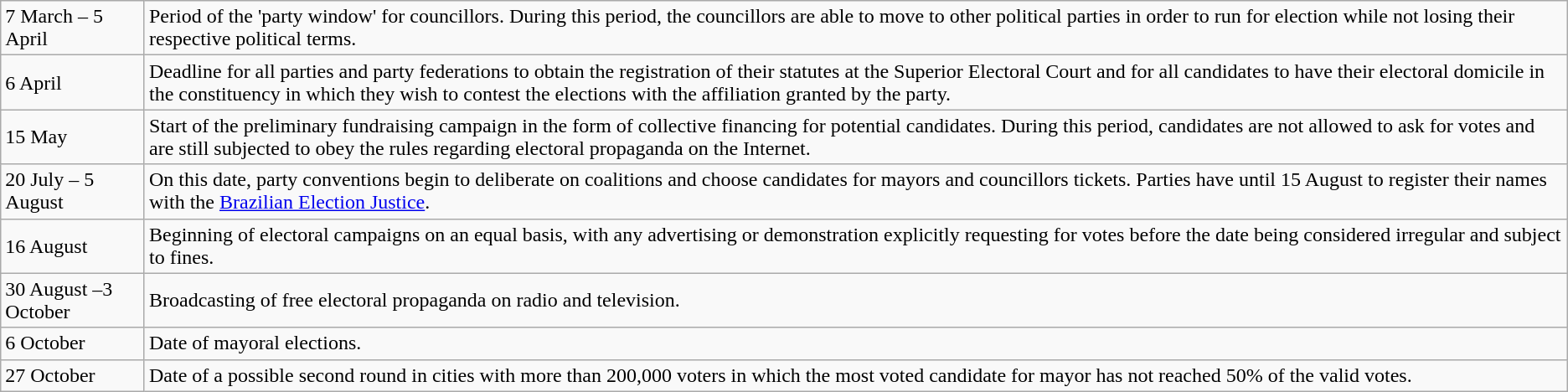<table class="wikitable">
<tr>
<td>7 March – 5 April</td>
<td>Period of the 'party window' for councillors. During this period, the councillors are able to move to other political parties in order to run for election while not losing their respective political terms.</td>
</tr>
<tr>
<td>6 April</td>
<td>Deadline for all parties and party federations to obtain the registration of their statutes at the Superior Electoral Court and for all candidates to have their electoral domicile in the constituency in which they wish to contest the elections with the affiliation granted by the party.</td>
</tr>
<tr>
<td>15 May</td>
<td>Start of the preliminary fundraising campaign in the form of collective financing for potential candidates. During this period, candidates are not allowed to ask for votes and are still subjected to obey the rules regarding electoral propaganda on the Internet.</td>
</tr>
<tr>
<td>20 July – 5 August</td>
<td>On this date, party conventions begin to deliberate on coalitions and choose candidates for mayors and councillors tickets. Parties have until 15 August to register their names with the <a href='#'>Brazilian Election Justice</a>.</td>
</tr>
<tr>
<td>16 August</td>
<td>Beginning of electoral campaigns on an equal basis, with any advertising or demonstration explicitly requesting for votes before the date being considered irregular and subject to fines.</td>
</tr>
<tr>
<td>30 August –3 October</td>
<td>Broadcasting of free electoral propaganda on radio and television.</td>
</tr>
<tr>
<td>6 October</td>
<td>Date of mayoral elections.</td>
</tr>
<tr>
<td>27 October</td>
<td>Date of a possible second round in cities with more than 200,000 voters in which the most voted candidate for mayor has not reached 50% of the valid votes.</td>
</tr>
</table>
